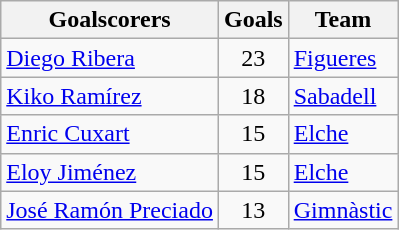<table class="wikitable sortable">
<tr>
<th>Goalscorers</th>
<th>Goals</th>
<th>Team</th>
</tr>
<tr>
<td> <a href='#'>Diego Ribera</a></td>
<td align=center>23</td>
<td><a href='#'>Figueres</a></td>
</tr>
<tr>
<td> <a href='#'>Kiko Ramírez</a></td>
<td align=center>18</td>
<td><a href='#'>Sabadell</a></td>
</tr>
<tr>
<td> <a href='#'>Enric Cuxart</a></td>
<td align=center>15</td>
<td><a href='#'>Elche</a></td>
</tr>
<tr>
<td> <a href='#'>Eloy Jiménez</a></td>
<td align=center>15</td>
<td><a href='#'>Elche</a></td>
</tr>
<tr>
<td> <a href='#'>José Ramón Preciado</a></td>
<td align=center>13</td>
<td><a href='#'>Gimnàstic</a></td>
</tr>
</table>
